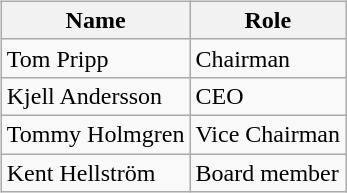<table>
<tr>
<td valign="top"><br><table class="wikitable">
<tr>
<th>Name</th>
<th>Role</th>
</tr>
<tr>
<td> Tom Pripp</td>
<td>Chairman</td>
</tr>
<tr>
<td> Kjell Andersson</td>
<td>CEO</td>
</tr>
<tr>
<td> Tommy Holmgren</td>
<td>Vice Chairman</td>
</tr>
<tr>
<td> Kent Hellström</td>
<td>Board member</td>
</tr>
</table>
</td>
</tr>
</table>
